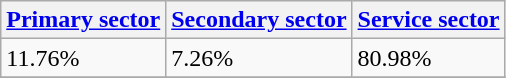<table class="wikitable" border="1">
<tr>
<th><a href='#'>Primary sector</a></th>
<th><a href='#'>Secondary sector</a></th>
<th><a href='#'>Service sector</a></th>
</tr>
<tr>
<td>11.76%</td>
<td>7.26%</td>
<td>80.98%</td>
</tr>
<tr>
</tr>
</table>
